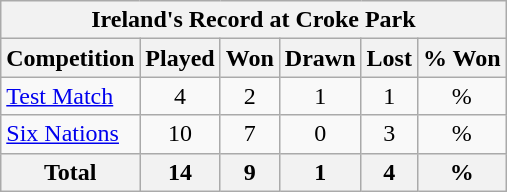<table class = "wikitable sortable" style="text-align:center">
<tr>
<th colspan=6>Ireland's Record at Croke Park</th>
</tr>
<tr>
<th>Competition</th>
<th>Played</th>
<th>Won</th>
<th>Drawn</th>
<th>Lost</th>
<th>% Won</th>
</tr>
<tr>
<td style="text-align:left;"><a href='#'>Test Match</a></td>
<td>4</td>
<td>2</td>
<td>1</td>
<td>1</td>
<td>%</td>
</tr>
<tr>
<td style="text-align:left;"><a href='#'>Six Nations</a></td>
<td>10</td>
<td>7</td>
<td>0</td>
<td>3</td>
<td>%</td>
</tr>
<tr>
<th>Total</th>
<th>14</th>
<th>9</th>
<th>1</th>
<th>4</th>
<th>%</th>
</tr>
</table>
